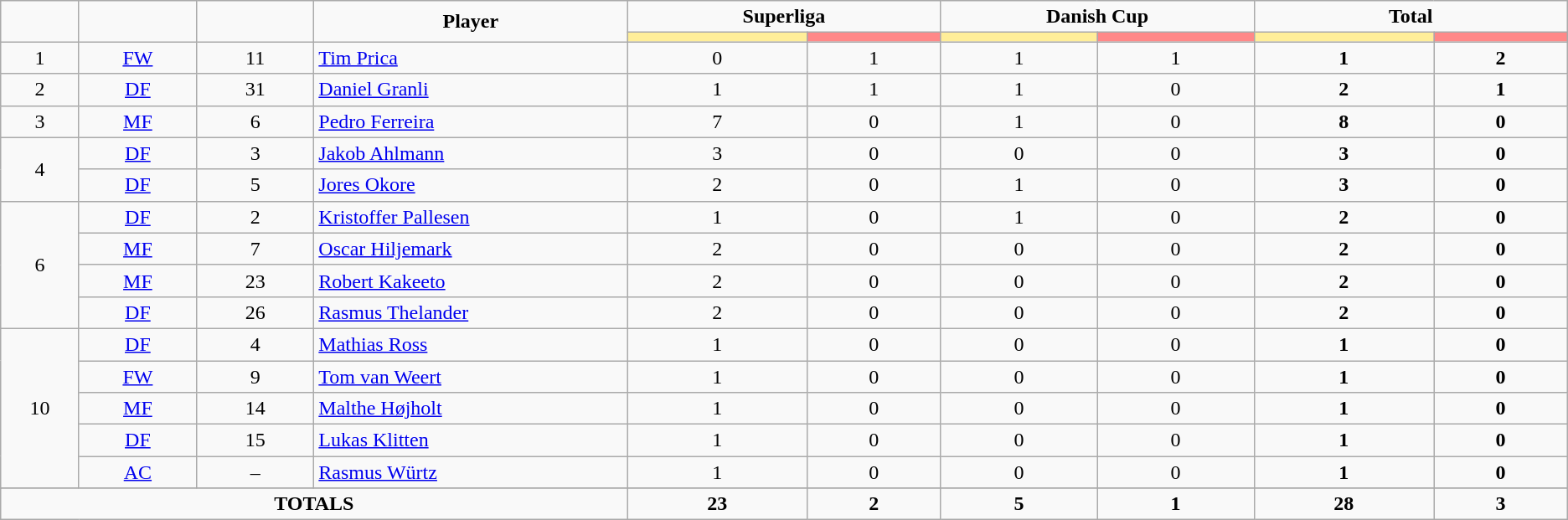<table class="wikitable" style="text-align:center;">
<tr>
<td rowspan="2"  style="width:2%;"><strong></strong></td>
<td rowspan="2"  style="width:3%;"><strong></strong></td>
<td rowspan="2"  style="width:3%;"><strong></strong></td>
<td rowspan="2"  style="width:8%;"><strong>Player</strong></td>
<td colspan="2"  style="width:8%;"><strong>Superliga</strong></td>
<td colspan="2"  style="width:8%;"><strong>Danish Cup</strong></td>
<td colspan="2"  style="width:8%;"><strong>Total</strong></td>
</tr>
<tr>
<th style="width:10px; background:#fe9;"></th>
<th style="width:10px; background:#ff8888;"></th>
<th style="width:10px; background:#fe9;"></th>
<th style="width:10px; background:#ff8888;"></th>
<th style="width:10px; background:#fe9;"></th>
<th style="width:10px; background:#ff8888;"></th>
</tr>
<tr>
<td rowspan=1>1</td>
<td><a href='#'>FW</a></td>
<td>11</td>
<td align=left> <a href='#'>Tim Prica</a></td>
<td>0</td>
<td>1</td>
<td>1</td>
<td>1</td>
<td><strong>1</strong></td>
<td><strong>2</strong></td>
</tr>
<tr>
<td rowspan=1>2</td>
<td><a href='#'>DF</a></td>
<td>31</td>
<td align=left> <a href='#'>Daniel Granli</a></td>
<td>1</td>
<td>1</td>
<td>1</td>
<td>0</td>
<td><strong>2</strong></td>
<td><strong>1</strong></td>
</tr>
<tr>
<td rowspan=1>3</td>
<td><a href='#'>MF</a></td>
<td>6</td>
<td align=left> <a href='#'>Pedro Ferreira</a></td>
<td>7</td>
<td>0</td>
<td>1</td>
<td>0</td>
<td><strong>8</strong></td>
<td><strong>0</strong></td>
</tr>
<tr>
<td rowspan=2>4</td>
<td><a href='#'>DF</a></td>
<td>3</td>
<td align=left> <a href='#'>Jakob Ahlmann</a></td>
<td>3</td>
<td>0</td>
<td>0</td>
<td>0</td>
<td><strong>3</strong></td>
<td><strong>0</strong></td>
</tr>
<tr>
<td><a href='#'>DF</a></td>
<td>5</td>
<td align=left> <a href='#'>Jores Okore</a></td>
<td>2</td>
<td>0</td>
<td>1</td>
<td>0</td>
<td><strong>3</strong></td>
<td><strong>0</strong></td>
</tr>
<tr>
<td rowspan=4>6</td>
<td><a href='#'>DF</a></td>
<td>2</td>
<td align=left> <a href='#'>Kristoffer Pallesen</a></td>
<td>1</td>
<td>0</td>
<td>1</td>
<td>0</td>
<td><strong>2</strong></td>
<td><strong>0</strong></td>
</tr>
<tr>
<td><a href='#'>MF</a></td>
<td>7</td>
<td align=left> <a href='#'>Oscar Hiljemark</a></td>
<td>2</td>
<td>0</td>
<td>0</td>
<td>0</td>
<td><strong>2</strong></td>
<td><strong>0</strong></td>
</tr>
<tr>
<td><a href='#'>MF</a></td>
<td>23</td>
<td align=left> <a href='#'>Robert Kakeeto</a></td>
<td>2</td>
<td>0</td>
<td>0</td>
<td>0</td>
<td><strong>2</strong></td>
<td><strong>0</strong></td>
</tr>
<tr>
<td><a href='#'>DF</a></td>
<td>26</td>
<td align=left> <a href='#'>Rasmus Thelander</a></td>
<td>2</td>
<td>0</td>
<td>0</td>
<td>0</td>
<td><strong>2</strong></td>
<td><strong>0</strong></td>
</tr>
<tr>
<td rowspan=5>10</td>
<td><a href='#'>DF</a></td>
<td>4</td>
<td align=left> <a href='#'>Mathias Ross</a></td>
<td>1</td>
<td>0</td>
<td>0</td>
<td>0</td>
<td><strong>1</strong></td>
<td><strong>0</strong></td>
</tr>
<tr>
<td><a href='#'>FW</a></td>
<td>9</td>
<td align=left> <a href='#'>Tom van Weert</a></td>
<td>1</td>
<td>0</td>
<td>0</td>
<td>0</td>
<td><strong>1</strong></td>
<td><strong>0</strong></td>
</tr>
<tr>
<td><a href='#'>MF</a></td>
<td>14</td>
<td align=left> <a href='#'>Malthe Højholt</a></td>
<td>1</td>
<td>0</td>
<td>0</td>
<td>0</td>
<td><strong>1</strong></td>
<td><strong>0</strong></td>
</tr>
<tr>
<td><a href='#'>DF</a></td>
<td>15</td>
<td align=left> <a href='#'>Lukas Klitten</a></td>
<td>1</td>
<td>0</td>
<td>0</td>
<td>0</td>
<td><strong>1</strong></td>
<td><strong>0</strong></td>
</tr>
<tr>
<td><a href='#'>AC</a></td>
<td>–</td>
<td align=left> <a href='#'>Rasmus Würtz</a></td>
<td>1</td>
<td>0</td>
<td>0</td>
<td>0</td>
<td><strong>1</strong></td>
<td><strong>0</strong></td>
</tr>
<tr>
</tr>
<tr>
<td colspan="4"><strong>TOTALS</strong></td>
<td><strong>23</strong></td>
<td><strong>2</strong></td>
<td><strong>5</strong></td>
<td><strong>1</strong></td>
<td><strong>28</strong></td>
<td><strong>3</strong></td>
</tr>
</table>
